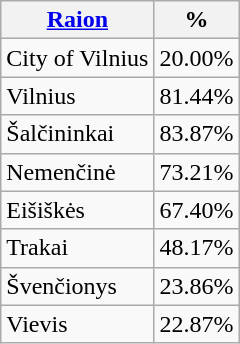<table class="wikitable floatright">
<tr>
<th><a href='#'>Raion</a></th>
<th>%</th>
</tr>
<tr>
<td>City of Vilnius</td>
<td>20.00%</td>
</tr>
<tr>
<td>Vilnius</td>
<td>81.44%</td>
</tr>
<tr>
<td>Šalčininkai</td>
<td>83.87%</td>
</tr>
<tr>
<td>Nemenčinė</td>
<td>73.21%</td>
</tr>
<tr>
<td>Eišiškės</td>
<td>67.40%</td>
</tr>
<tr>
<td>Trakai</td>
<td>48.17%</td>
</tr>
<tr>
<td>Švenčionys</td>
<td>23.86%</td>
</tr>
<tr>
<td>Vievis</td>
<td>22.87%</td>
</tr>
</table>
